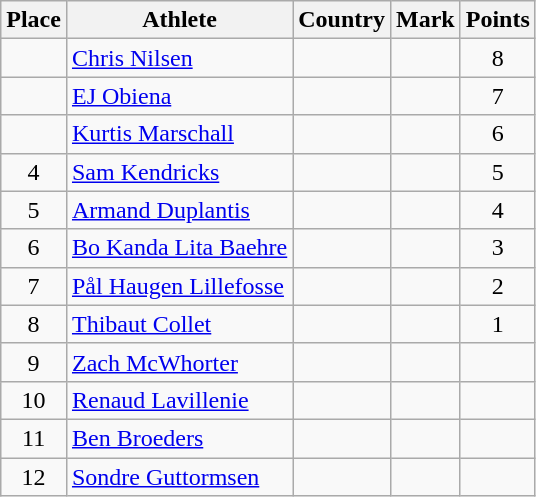<table class="wikitable">
<tr>
<th>Place</th>
<th>Athlete</th>
<th>Country</th>
<th>Mark</th>
<th>Points</th>
</tr>
<tr>
<td align=center></td>
<td><a href='#'>Chris Nilsen</a></td>
<td></td>
<td></td>
<td align=center>8</td>
</tr>
<tr>
<td align=center></td>
<td><a href='#'>EJ Obiena</a></td>
<td></td>
<td></td>
<td align=center>7</td>
</tr>
<tr>
<td align=center></td>
<td><a href='#'>Kurtis Marschall</a></td>
<td></td>
<td></td>
<td align=center>6</td>
</tr>
<tr>
<td align=center>4</td>
<td><a href='#'>Sam Kendricks</a></td>
<td></td>
<td></td>
<td align=center>5</td>
</tr>
<tr>
<td align=center>5</td>
<td><a href='#'>Armand Duplantis</a></td>
<td></td>
<td></td>
<td align=center>4</td>
</tr>
<tr>
<td align=center>6</td>
<td><a href='#'>Bo Kanda Lita Baehre</a></td>
<td></td>
<td></td>
<td align=center>3</td>
</tr>
<tr>
<td align=center>7</td>
<td><a href='#'>Pål Haugen Lillefosse</a></td>
<td></td>
<td></td>
<td align=center>2</td>
</tr>
<tr>
<td align=center>8</td>
<td><a href='#'>Thibaut Collet</a></td>
<td></td>
<td></td>
<td align=center>1</td>
</tr>
<tr>
<td align=center>9</td>
<td><a href='#'>Zach McWhorter</a></td>
<td></td>
<td></td>
<td align=center></td>
</tr>
<tr>
<td align=center>10</td>
<td><a href='#'>Renaud Lavillenie</a></td>
<td></td>
<td></td>
<td align=center></td>
</tr>
<tr>
<td align=center>11</td>
<td><a href='#'>Ben Broeders</a></td>
<td></td>
<td></td>
<td align=center></td>
</tr>
<tr>
<td align=center>12</td>
<td><a href='#'>Sondre Guttormsen</a></td>
<td></td>
<td></td>
<td align=center></td>
</tr>
</table>
